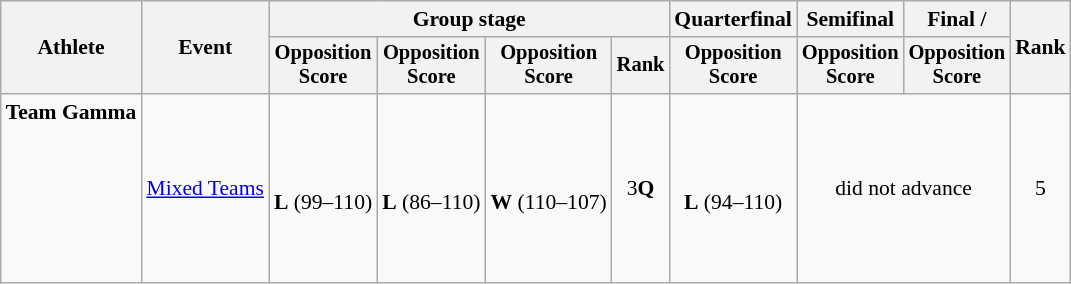<table class="wikitable" style="font-size:90%">
<tr>
<th rowspan=2>Athlete</th>
<th rowspan=2>Event</th>
<th colspan=4>Group stage</th>
<th>Quarterfinal</th>
<th>Semifinal</th>
<th>Final / </th>
<th rowspan=2>Rank</th>
</tr>
<tr style="font-size:95%">
<th>Opposition<br>Score</th>
<th>Opposition<br>Score</th>
<th>Opposition<br>Score</th>
<th>Rank</th>
<th>Opposition<br>Score</th>
<th>Opposition<br>Score</th>
<th>Opposition<br>Score</th>
</tr>
<tr align=center>
<td align=left><strong>Team Gamma</strong> <br><br><br><br><br><br><br></td>
<td align=left><a href='#'>Mixed Teams</a></td>
<td><br><strong>L</strong> (99–110)</td>
<td><br><strong>L</strong> (86–110)</td>
<td><br><strong>W</strong> (110–107)</td>
<td>3<strong>Q</strong></td>
<td><br><strong>L</strong> (94–110)</td>
<td colspan=2>did not advance</td>
<td>5</td>
</tr>
</table>
